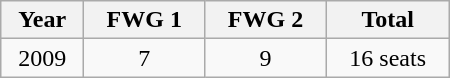<table class="wikitable" width="300">
<tr>
<th>Year</th>
<th>FWG 1</th>
<th>FWG 2</th>
<th>Total</th>
</tr>
<tr align="center">
<td>2009</td>
<td>7</td>
<td>9</td>
<td>16 seats</td>
</tr>
</table>
